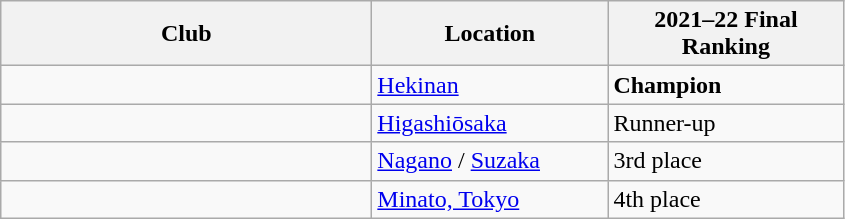<table class="wikitable sortable">
<tr>
<th Width="240">Club</th>
<th Width="150">Location</th>
<th Width="150">2021–22 Final Ranking</th>
</tr>
<tr>
<td></td>
<td><a href='#'>Hekinan</a></td>
<td><strong>Champion</strong></td>
</tr>
<tr>
<td></td>
<td><a href='#'>Higashiōsaka</a></td>
<td>Runner-up</td>
</tr>
<tr>
<td></td>
<td><a href='#'>Nagano</a> / <a href='#'>Suzaka</a></td>
<td>3rd place</td>
</tr>
<tr>
<td></td>
<td><a href='#'>Minato, Tokyo</a></td>
<td>4th place</td>
</tr>
</table>
